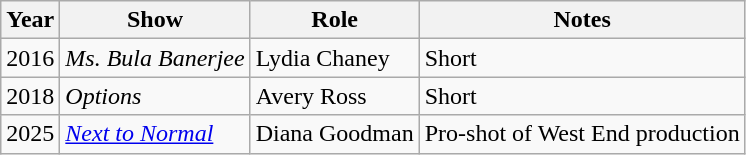<table class="wikitable sortable">
<tr>
<th>Year</th>
<th>Show</th>
<th>Role</th>
<th>Notes</th>
</tr>
<tr>
<td>2016</td>
<td><em>Ms. Bula Banerjee</em></td>
<td>Lydia Chaney</td>
<td>Short</td>
</tr>
<tr>
<td>2018</td>
<td><em>Options</em></td>
<td>Avery Ross</td>
<td>Short</td>
</tr>
<tr>
<td>2025</td>
<td><em><a href='#'>Next to Normal</a></em></td>
<td>Diana Goodman</td>
<td>Pro-shot of West End production</td>
</tr>
</table>
